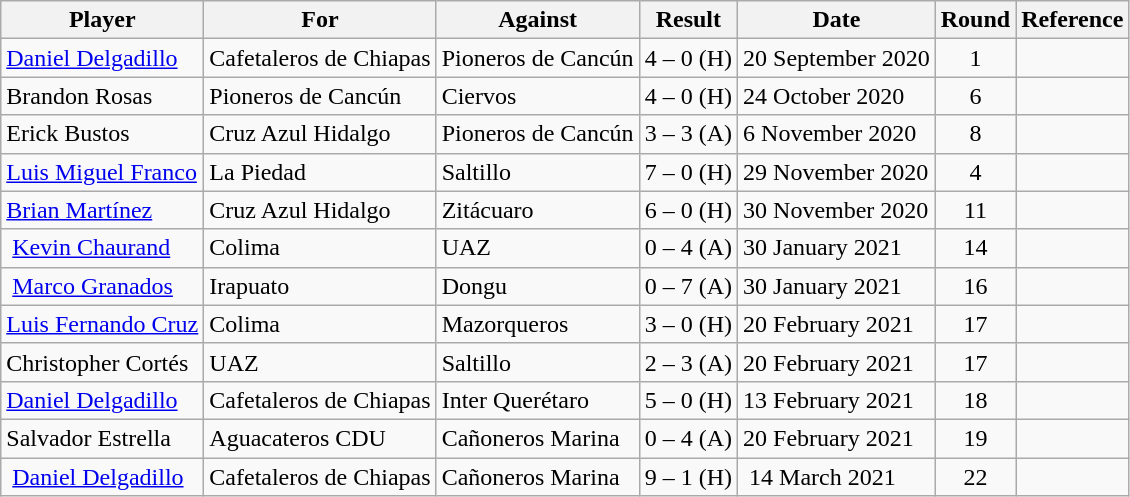<table class="wikitable sortable">
<tr>
<th>Player</th>
<th>For</th>
<th>Against</th>
<th>Result</th>
<th>Date</th>
<th>Round</th>
<th>Reference</th>
</tr>
<tr>
<td> <a href='#'>Daniel Delgadillo</a></td>
<td>Cafetaleros de Chiapas</td>
<td>Pioneros de Cancún</td>
<td align=center>4 – 0 (H)</td>
<td>20 September 2020</td>
<td align=center>1</td>
<td align=center></td>
</tr>
<tr>
<td> Brandon Rosas</td>
<td>Pioneros de Cancún</td>
<td>Ciervos</td>
<td align=center>4 – 0 (H)</td>
<td>24 October 2020</td>
<td align=center>6</td>
<td align=center></td>
</tr>
<tr>
<td> Erick Bustos</td>
<td>Cruz Azul Hidalgo</td>
<td>Pioneros de Cancún</td>
<td align=center>3 – 3 (A)</td>
<td>6 November 2020</td>
<td align=center>8</td>
<td align=center></td>
</tr>
<tr>
<td> <a href='#'>Luis Miguel Franco</a></td>
<td>La Piedad</td>
<td>Saltillo</td>
<td align=center>7 – 0 (H)</td>
<td>29 November 2020</td>
<td align=center>4</td>
<td align=center></td>
</tr>
<tr>
<td> <a href='#'>Brian Martínez</a></td>
<td>Cruz Azul Hidalgo</td>
<td>Zitácuaro</td>
<td align=center>6 – 0 (H)</td>
<td>30 November 2020</td>
<td align=center>11</td>
<td align=center></td>
</tr>
<tr>
<td> <a href='#'>Kevin Chaurand</a></td>
<td>Colima</td>
<td>UAZ</td>
<td align=center>0 – 4 (A)</td>
<td>30 January 2021</td>
<td align=center>14</td>
<td align=center></td>
</tr>
<tr>
<td> <a href='#'>Marco Granados</a></td>
<td>Irapuato</td>
<td>Dongu</td>
<td align=center>0 – 7 (A)</td>
<td>30 January 2021</td>
<td align=center>16</td>
<td align=center></td>
</tr>
<tr>
<td> <a href='#'>Luis Fernando Cruz</a></td>
<td>Colima</td>
<td>Mazorqueros</td>
<td align=center>3 – 0 (H)</td>
<td>20 February 2021</td>
<td align=center>17</td>
<td align=center></td>
</tr>
<tr>
<td> Christopher Cortés</td>
<td>UAZ</td>
<td>Saltillo</td>
<td align=center>2 – 3 (A)</td>
<td>20 February 2021</td>
<td align=center>17</td>
<td align=center></td>
</tr>
<tr>
<td> <a href='#'>Daniel Delgadillo</a></td>
<td>Cafetaleros de Chiapas</td>
<td>Inter Querétaro</td>
<td align=center>5 – 0 (H)</td>
<td>13 February 2021</td>
<td align=center>18</td>
<td align=center></td>
</tr>
<tr>
<td> Salvador Estrella</td>
<td>Aguacateros CDU</td>
<td>Cañoneros Marina</td>
<td align=center>0 – 4 (A)</td>
<td>20 February 2021</td>
<td align=center>19</td>
<td align=center></td>
</tr>
<tr>
<td> <a href='#'>Daniel Delgadillo</a></td>
<td>Cafetaleros de Chiapas</td>
<td>Cañoneros Marina</td>
<td align=center>9 – 1 (H)</td>
<td> 14 March 2021</td>
<td align=center>22</td>
<td align=center></td>
</tr>
</table>
